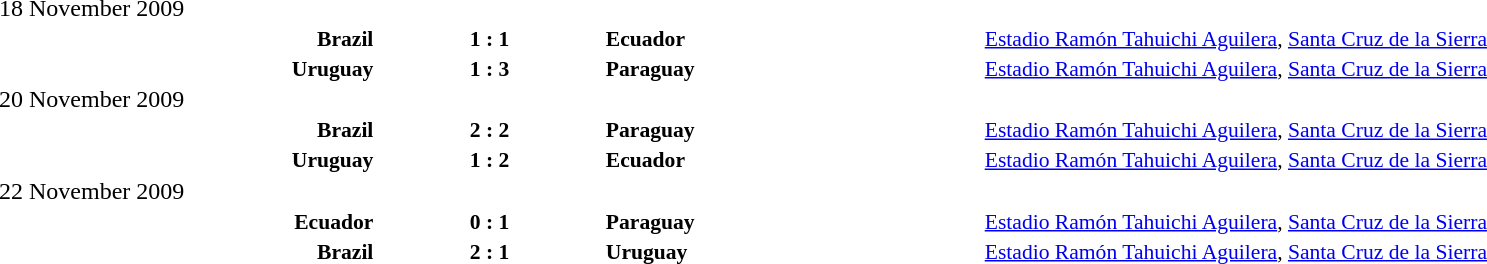<table width=100% cellspacing=1>
<tr>
<th width=20%></th>
<th width=12%></th>
<th width=20%></th>
<th width=33%></th>
</tr>
<tr>
<td>18 November 2009</td>
</tr>
<tr style=font-size:90%>
<td align=right><strong>Brazil</strong></td>
<td align=center><strong>1 : 1</strong></td>
<td><strong>Ecuador</strong></td>
<td><a href='#'>Estadio Ramón Tahuichi Aguilera</a>, <a href='#'>Santa Cruz de la Sierra</a></td>
<td></td>
</tr>
<tr style=font-size:90%>
<td align=right><strong>Uruguay</strong></td>
<td align=center><strong>1 : 3</strong></td>
<td><strong>Paraguay</strong></td>
<td><a href='#'>Estadio Ramón Tahuichi Aguilera</a>, <a href='#'>Santa Cruz de la Sierra</a></td>
<td></td>
</tr>
<tr>
<td>20 November 2009</td>
</tr>
<tr style=font-size:90%>
<td align=right><strong>Brazil</strong></td>
<td align=center><strong>2 : 2</strong></td>
<td><strong>Paraguay</strong></td>
<td><a href='#'>Estadio Ramón Tahuichi Aguilera</a>, <a href='#'>Santa Cruz de la Sierra</a></td>
<td></td>
</tr>
<tr style=font-size:90%>
<td align=right><strong>Uruguay</strong></td>
<td align=center><strong>1 : 2</strong></td>
<td><strong>Ecuador</strong></td>
<td><a href='#'>Estadio Ramón Tahuichi Aguilera</a>, <a href='#'>Santa Cruz de la Sierra</a></td>
<td></td>
</tr>
<tr>
<td>22 November 2009</td>
</tr>
<tr style=font-size:90%>
<td align=right><strong>Ecuador</strong></td>
<td align=center><strong>0 : 1</strong></td>
<td><strong>Paraguay</strong></td>
<td><a href='#'>Estadio Ramón Tahuichi Aguilera</a>, <a href='#'>Santa Cruz de la Sierra</a></td>
<td></td>
</tr>
<tr style=font-size:90%>
<td align=right><strong>Brazil</strong></td>
<td align=center><strong>2 : 1</strong></td>
<td><strong>Uruguay</strong></td>
<td><a href='#'>Estadio Ramón Tahuichi Aguilera</a>, <a href='#'>Santa Cruz de la Sierra</a></td>
<td></td>
</tr>
</table>
